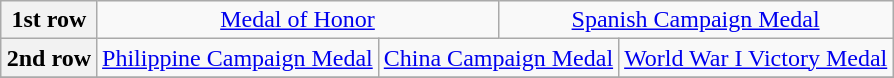<table class="wikitable" style="margin:1em auto; text-align:center;">
<tr>
<th>1st row</th>
<td colspan="4"><a href='#'>Medal of Honor</a></td>
<td colspan="4"><a href='#'>Spanish Campaign Medal</a></td>
</tr>
<tr>
<th>2nd row</th>
<td colspan="3"><a href='#'>Philippine Campaign Medal</a></td>
<td colspan="3"><a href='#'>China Campaign Medal</a></td>
<td colspan="3"><a href='#'>World War I Victory Medal</a></td>
</tr>
<tr>
</tr>
</table>
